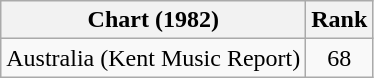<table class="wikitable">
<tr>
<th>Chart (1982)</th>
<th>Rank</th>
</tr>
<tr>
<td>Australia (Kent Music Report)</td>
<td align="center">68</td>
</tr>
</table>
